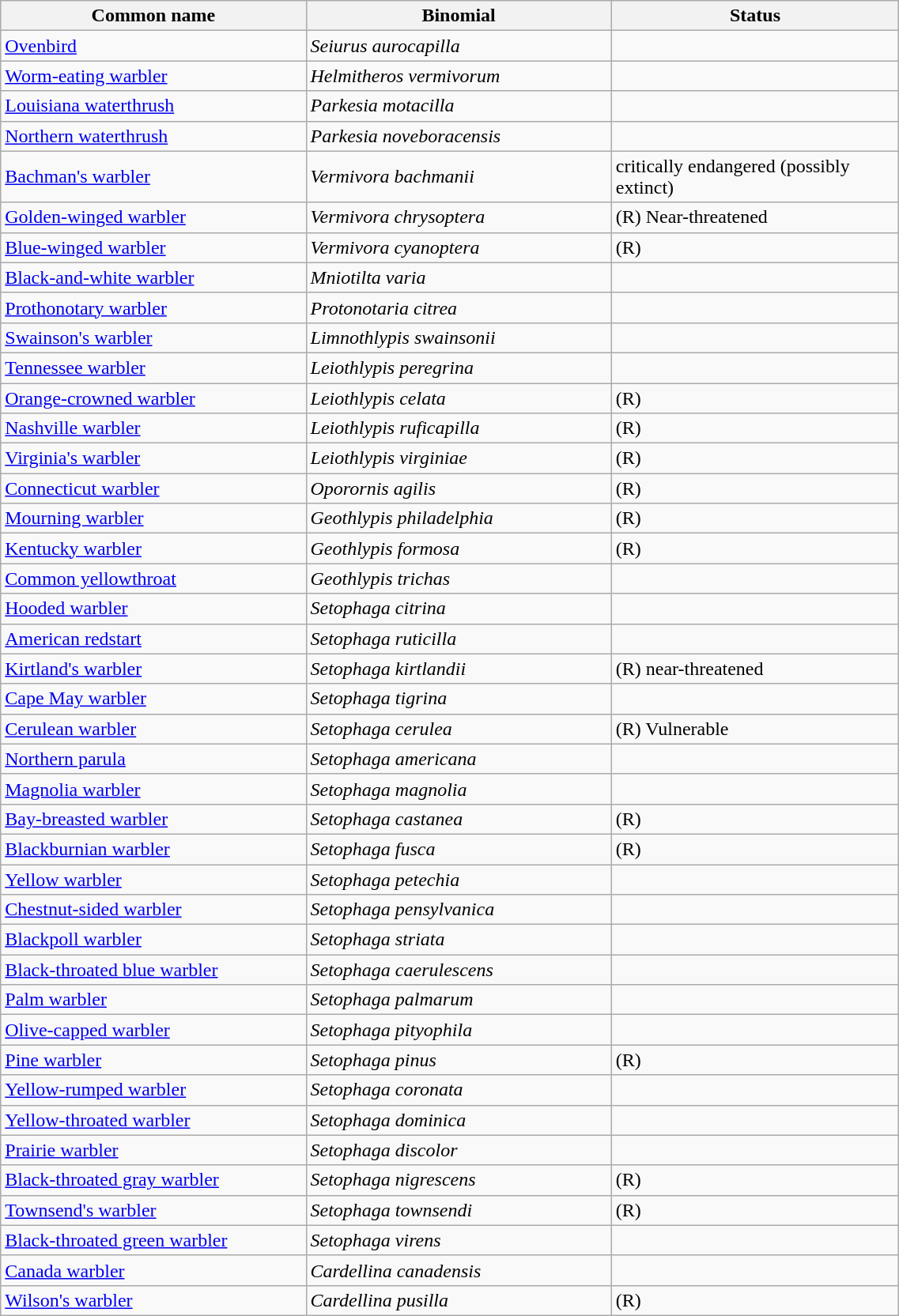<table width=60% class="wikitable">
<tr>
<th width=34%>Common name</th>
<th width=34%>Binomial</th>
<th width=32%>Status</th>
</tr>
<tr>
<td><a href='#'>Ovenbird</a></td>
<td><em>Seiurus aurocapilla</em></td>
<td></td>
</tr>
<tr>
<td><a href='#'>Worm-eating warbler</a></td>
<td><em>Helmitheros vermivorum</em></td>
<td></td>
</tr>
<tr>
<td><a href='#'>Louisiana waterthrush</a></td>
<td><em>Parkesia motacilla</em></td>
<td></td>
</tr>
<tr>
<td><a href='#'>Northern waterthrush</a></td>
<td><em>Parkesia noveboracensis</em></td>
<td></td>
</tr>
<tr>
<td><a href='#'>Bachman's warbler</a></td>
<td><em>Vermivora bachmanii</em></td>
<td>critically endangered (possibly extinct)</td>
</tr>
<tr>
<td><a href='#'>Golden-winged warbler</a></td>
<td><em>Vermivora chrysoptera</em></td>
<td>(R) Near-threatened</td>
</tr>
<tr>
<td><a href='#'>Blue-winged warbler</a></td>
<td><em>Vermivora cyanoptera</em></td>
<td>(R)</td>
</tr>
<tr>
<td><a href='#'>Black-and-white warbler</a></td>
<td><em>Mniotilta varia</em></td>
<td></td>
</tr>
<tr>
<td><a href='#'>Prothonotary warbler</a></td>
<td><em>Protonotaria citrea</em></td>
<td></td>
</tr>
<tr>
<td><a href='#'>Swainson's warbler</a></td>
<td><em>Limnothlypis swainsonii</em></td>
<td></td>
</tr>
<tr>
<td><a href='#'>Tennessee warbler</a></td>
<td><em>Leiothlypis peregrina</em></td>
<td></td>
</tr>
<tr>
<td><a href='#'>Orange-crowned warbler</a></td>
<td><em>Leiothlypis celata</em></td>
<td>(R)</td>
</tr>
<tr>
<td><a href='#'>Nashville warbler</a></td>
<td><em>Leiothlypis ruficapilla</em></td>
<td>(R)</td>
</tr>
<tr>
<td><a href='#'>Virginia's warbler</a></td>
<td><em>Leiothlypis virginiae</em></td>
<td>(R)</td>
</tr>
<tr>
<td><a href='#'>Connecticut warbler</a></td>
<td><em>Oporornis agilis</em></td>
<td>(R)</td>
</tr>
<tr>
<td><a href='#'>Mourning warbler</a></td>
<td><em>Geothlypis philadelphia</em></td>
<td>(R)</td>
</tr>
<tr>
<td><a href='#'>Kentucky warbler</a></td>
<td><em>Geothlypis formosa</em></td>
<td>(R)</td>
</tr>
<tr>
<td><a href='#'>Common yellowthroat</a></td>
<td><em>Geothlypis trichas</em></td>
<td></td>
</tr>
<tr>
<td><a href='#'>Hooded warbler</a></td>
<td><em>Setophaga citrina</em></td>
<td></td>
</tr>
<tr>
<td><a href='#'>American redstart</a></td>
<td><em>Setophaga ruticilla</em></td>
<td></td>
</tr>
<tr>
<td><a href='#'>Kirtland's warbler</a></td>
<td><em>Setophaga kirtlandii</em></td>
<td>(R) near-threatened</td>
</tr>
<tr>
<td><a href='#'>Cape May warbler</a></td>
<td><em>Setophaga tigrina</em></td>
<td></td>
</tr>
<tr>
<td><a href='#'>Cerulean warbler</a></td>
<td><em>Setophaga cerulea</em></td>
<td>(R) Vulnerable</td>
</tr>
<tr>
<td><a href='#'>Northern parula</a></td>
<td><em>Setophaga americana</em></td>
<td></td>
</tr>
<tr>
<td><a href='#'>Magnolia warbler</a></td>
<td><em>Setophaga magnolia</em></td>
<td></td>
</tr>
<tr>
<td><a href='#'>Bay-breasted warbler</a></td>
<td><em>Setophaga castanea</em></td>
<td>(R)</td>
</tr>
<tr>
<td><a href='#'>Blackburnian warbler</a></td>
<td><em>Setophaga fusca</em></td>
<td>(R)</td>
</tr>
<tr>
<td><a href='#'>Yellow warbler</a></td>
<td><em>Setophaga petechia</em></td>
<td></td>
</tr>
<tr>
<td><a href='#'>Chestnut-sided warbler</a></td>
<td><em>Setophaga pensylvanica</em></td>
<td></td>
</tr>
<tr>
<td><a href='#'>Blackpoll warbler</a></td>
<td><em>Setophaga striata</em></td>
<td></td>
</tr>
<tr>
<td><a href='#'>Black-throated blue warbler</a></td>
<td><em>Setophaga caerulescens</em></td>
<td></td>
</tr>
<tr>
<td><a href='#'>Palm warbler</a></td>
<td><em>Setophaga palmarum</em></td>
<td></td>
</tr>
<tr>
<td><a href='#'>Olive-capped warbler</a></td>
<td><em>Setophaga pityophila</em></td>
<td></td>
</tr>
<tr>
<td><a href='#'>Pine warbler</a></td>
<td><em>Setophaga pinus</em></td>
<td>(R)</td>
</tr>
<tr>
<td><a href='#'>Yellow-rumped warbler</a></td>
<td><em>Setophaga coronata</em></td>
<td></td>
</tr>
<tr>
<td><a href='#'>Yellow-throated warbler</a></td>
<td><em>Setophaga dominica</em></td>
<td></td>
</tr>
<tr>
<td><a href='#'>Prairie warbler</a></td>
<td><em>Setophaga discolor</em></td>
<td></td>
</tr>
<tr>
<td><a href='#'>Black-throated gray warbler</a></td>
<td><em>Setophaga nigrescens</em></td>
<td>(R)</td>
</tr>
<tr>
<td><a href='#'>Townsend's warbler</a></td>
<td><em>Setophaga townsendi</em></td>
<td>(R)</td>
</tr>
<tr>
<td><a href='#'>Black-throated green warbler</a></td>
<td><em>Setophaga virens</em></td>
<td></td>
</tr>
<tr>
<td><a href='#'>Canada warbler</a></td>
<td><em>Cardellina canadensis</em></td>
<td></td>
</tr>
<tr>
<td><a href='#'>Wilson's warbler</a></td>
<td><em>Cardellina pusilla</em></td>
<td>(R)</td>
</tr>
</table>
